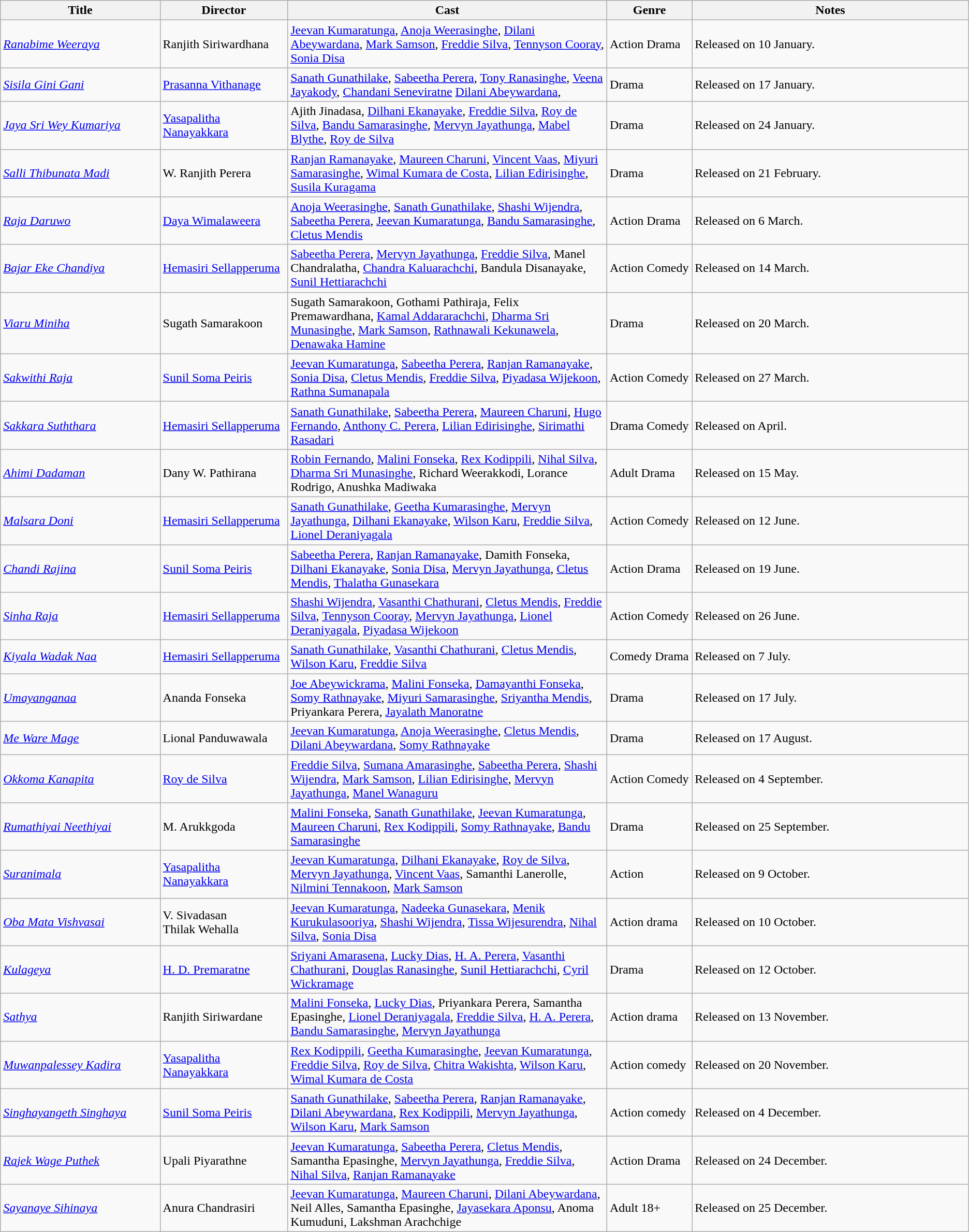<table class="wikitable">
<tr>
<th width=15%>Title</th>
<th width=12%>Director</th>
<th width=30%>Cast</th>
<th width=8%>Genre</th>
<th width=26%>Notes</th>
</tr>
<tr>
<td><em><a href='#'>Ranabime Weeraya</a></em></td>
<td>Ranjith Siriwardhana</td>
<td><a href='#'>Jeevan Kumaratunga</a>, <a href='#'>Anoja Weerasinghe</a>, <a href='#'>Dilani Abeywardana</a>, <a href='#'>Mark Samson</a>, <a href='#'>Freddie Silva</a>, <a href='#'>Tennyson Cooray</a>, <a href='#'>Sonia Disa</a></td>
<td>Action Drama</td>
<td>Released on 10 January.</td>
</tr>
<tr>
<td><em><a href='#'>Sisila Gini Gani</a></em></td>
<td><a href='#'>Prasanna Vithanage</a></td>
<td><a href='#'>Sanath Gunathilake</a>, <a href='#'>Sabeetha Perera</a>, <a href='#'>Tony Ranasinghe</a>, <a href='#'>Veena Jayakody</a>, <a href='#'>Chandani Seneviratne</a> <a href='#'>Dilani Abeywardana</a>,</td>
<td>Drama</td>
<td>Released on 17 January.</td>
</tr>
<tr>
<td><em><a href='#'>Jaya Sri Wey Kumariya</a></em></td>
<td><a href='#'>Yasapalitha Nanayakkara</a></td>
<td>Ajith Jinadasa, <a href='#'>Dilhani Ekanayake</a>, <a href='#'>Freddie Silva</a>, <a href='#'>Roy de Silva</a>, <a href='#'>Bandu Samarasinghe</a>, <a href='#'>Mervyn Jayathunga</a>, <a href='#'>Mabel Blythe</a>, <a href='#'>Roy de Silva</a></td>
<td>Drama</td>
<td>Released on 24 January.</td>
</tr>
<tr>
<td><em><a href='#'>Salli Thibunata Madi</a></em></td>
<td>W. Ranjith Perera</td>
<td><a href='#'>Ranjan Ramanayake</a>, <a href='#'>Maureen Charuni</a>, <a href='#'>Vincent Vaas</a>, <a href='#'>Miyuri Samarasinghe</a>, <a href='#'>Wimal Kumara de Costa</a>, <a href='#'>Lilian Edirisinghe</a>, <a href='#'>Susila Kuragama</a></td>
<td>Drama</td>
<td>Released on 21 February.</td>
</tr>
<tr>
<td><em><a href='#'>Raja Daruwo</a></em></td>
<td><a href='#'>Daya Wimalaweera</a></td>
<td><a href='#'>Anoja Weerasinghe</a>, <a href='#'>Sanath Gunathilake</a>, <a href='#'>Shashi Wijendra</a>, <a href='#'>Sabeetha Perera</a>, <a href='#'>Jeevan Kumaratunga</a>, <a href='#'>Bandu Samarasinghe</a>, <a href='#'>Cletus Mendis</a></td>
<td>Action Drama</td>
<td>Released on 6 March.</td>
</tr>
<tr>
<td><em><a href='#'>Bajar Eke Chandiya</a></em></td>
<td><a href='#'>Hemasiri Sellapperuma</a></td>
<td><a href='#'>Sabeetha Perera</a>, <a href='#'>Mervyn Jayathunga</a>, <a href='#'>Freddie Silva</a>, Manel Chandralatha, <a href='#'>Chandra Kaluarachchi</a>, Bandula Disanayake, <a href='#'>Sunil Hettiarachchi</a></td>
<td>Action Comedy</td>
<td>Released on 14 March.</td>
</tr>
<tr>
<td><em><a href='#'>Viaru Miniha</a></em></td>
<td>Sugath Samarakoon</td>
<td>Sugath Samarakoon, Gothami Pathiraja, Felix Premawardhana, <a href='#'>Kamal Addararachchi</a>, <a href='#'>Dharma Sri Munasinghe</a>, <a href='#'>Mark Samson</a>, <a href='#'>Rathnawali Kekunawela</a>, <a href='#'>Denawaka Hamine</a></td>
<td>Drama</td>
<td>Released on 20 March.</td>
</tr>
<tr>
<td><em><a href='#'>Sakwithi Raja</a></em></td>
<td><a href='#'>Sunil Soma Peiris</a></td>
<td><a href='#'>Jeevan Kumaratunga</a>, <a href='#'>Sabeetha Perera</a>, <a href='#'>Ranjan Ramanayake</a>, <a href='#'>Sonia Disa</a>, <a href='#'>Cletus Mendis</a>, <a href='#'>Freddie Silva</a>, <a href='#'>Piyadasa Wijekoon</a>, <a href='#'>Rathna Sumanapala</a></td>
<td>Action Comedy</td>
<td>Released on 27 March.</td>
</tr>
<tr>
<td><em><a href='#'>Sakkara Suththara</a></em></td>
<td><a href='#'>Hemasiri Sellapperuma</a></td>
<td><a href='#'>Sanath Gunathilake</a>, <a href='#'>Sabeetha Perera</a>, <a href='#'>Maureen Charuni</a>, <a href='#'>Hugo Fernando</a>, <a href='#'>Anthony C. Perera</a>, <a href='#'>Lilian Edirisinghe</a>, <a href='#'>Sirimathi Rasadari</a></td>
<td>Drama Comedy</td>
<td>Released on April.</td>
</tr>
<tr>
<td><em><a href='#'>Ahimi Dadaman</a></em></td>
<td>Dany W. Pathirana</td>
<td><a href='#'>Robin Fernando</a>, <a href='#'>Malini Fonseka</a>, <a href='#'>Rex Kodippili</a>, <a href='#'>Nihal Silva</a>, <a href='#'>Dharma Sri Munasinghe</a>, Richard Weerakkodi, Lorance Rodrigo, Anushka Madiwaka</td>
<td>Adult Drama</td>
<td>Released on 15 May.</td>
</tr>
<tr>
<td><em><a href='#'>Malsara Doni</a></em></td>
<td><a href='#'>Hemasiri Sellapperuma</a></td>
<td><a href='#'>Sanath Gunathilake</a>, <a href='#'>Geetha Kumarasinghe</a>, <a href='#'>Mervyn Jayathunga</a>, <a href='#'>Dilhani Ekanayake</a>, <a href='#'>Wilson Karu</a>, <a href='#'>Freddie Silva</a>, <a href='#'>Lionel Deraniyagala</a></td>
<td>Action Comedy</td>
<td>Released on 12 June.</td>
</tr>
<tr>
<td><em><a href='#'>Chandi Rajina</a></em></td>
<td><a href='#'>Sunil Soma Peiris</a></td>
<td><a href='#'>Sabeetha Perera</a>, <a href='#'>Ranjan Ramanayake</a>, Damith Fonseka, <a href='#'>Dilhani Ekanayake</a>, <a href='#'>Sonia Disa</a>, <a href='#'>Mervyn Jayathunga</a>, <a href='#'>Cletus Mendis</a>, <a href='#'>Thalatha Gunasekara</a></td>
<td>Action Drama</td>
<td>Released on 19 June.</td>
</tr>
<tr>
<td><em><a href='#'>Sinha Raja</a></em></td>
<td><a href='#'>Hemasiri Sellapperuma</a></td>
<td><a href='#'>Shashi Wijendra</a>, <a href='#'>Vasanthi Chathurani</a>, <a href='#'>Cletus Mendis</a>, <a href='#'>Freddie Silva</a>, <a href='#'>Tennyson Cooray</a>, <a href='#'>Mervyn Jayathunga</a>, <a href='#'>Lionel Deraniyagala</a>, <a href='#'>Piyadasa Wijekoon</a></td>
<td>Action Comedy</td>
<td>Released on 26 June.</td>
</tr>
<tr>
<td><em><a href='#'>Kiyala Wadak Naa</a></em></td>
<td><a href='#'>Hemasiri Sellapperuma</a></td>
<td><a href='#'>Sanath Gunathilake</a>, <a href='#'>Vasanthi Chathurani</a>, <a href='#'>Cletus Mendis</a>, <a href='#'>Wilson Karu</a>, <a href='#'>Freddie Silva</a></td>
<td>Comedy Drama</td>
<td>Released on 7 July.</td>
</tr>
<tr>
<td><em><a href='#'>Umayanganaa</a></em></td>
<td>Ananda Fonseka</td>
<td><a href='#'>Joe Abeywickrama</a>, <a href='#'>Malini Fonseka</a>, <a href='#'>Damayanthi Fonseka</a>, <a href='#'>Somy Rathnayake</a>, <a href='#'>Miyuri Samarasinghe</a>, <a href='#'>Sriyantha Mendis</a>, Priyankara Perera, <a href='#'>Jayalath Manoratne</a></td>
<td>Drama</td>
<td>Released on 17 July.</td>
</tr>
<tr>
<td><em><a href='#'>Me Ware Mage</a></em></td>
<td>Lional Panduwawala</td>
<td><a href='#'>Jeevan Kumaratunga</a>, <a href='#'>Anoja Weerasinghe</a>, <a href='#'>Cletus Mendis</a>, <a href='#'>Dilani Abeywardana</a>, <a href='#'>Somy Rathnayake</a></td>
<td>Drama</td>
<td>Released on 17 August.</td>
</tr>
<tr>
<td><em><a href='#'>Okkoma Kanapita</a></em></td>
<td><a href='#'>Roy de Silva</a></td>
<td><a href='#'>Freddie Silva</a>, <a href='#'>Sumana Amarasinghe</a>, <a href='#'>Sabeetha Perera</a>, <a href='#'>Shashi Wijendra</a>, <a href='#'>Mark Samson</a>, <a href='#'>Lilian Edirisinghe</a>, <a href='#'>Mervyn Jayathunga</a>, <a href='#'>Manel Wanaguru</a></td>
<td>Action Comedy</td>
<td>Released on 4 September.</td>
</tr>
<tr>
<td><em><a href='#'>Rumathiyai Neethiyai</a></em></td>
<td>M. Arukkgoda</td>
<td><a href='#'>Malini Fonseka</a>, <a href='#'>Sanath Gunathilake</a>, <a href='#'>Jeevan Kumaratunga</a>, <a href='#'>Maureen Charuni</a>, <a href='#'>Rex Kodippili</a>, <a href='#'>Somy Rathnayake</a>, <a href='#'>Bandu Samarasinghe</a></td>
<td>Drama</td>
<td>Released on 25 September.</td>
</tr>
<tr>
<td><em><a href='#'>Suranimala</a></em></td>
<td><a href='#'>Yasapalitha Nanayakkara</a></td>
<td><a href='#'>Jeevan Kumaratunga</a>, <a href='#'>Dilhani Ekanayake</a>, <a href='#'>Roy de Silva</a>, <a href='#'>Mervyn Jayathunga</a>, <a href='#'>Vincent Vaas</a>, Samanthi Lanerolle, <a href='#'>Nilmini Tennakoon</a>, <a href='#'>Mark Samson</a></td>
<td>Action</td>
<td>Released on 9 October.</td>
</tr>
<tr>
<td><em><a href='#'>Oba Mata Vishvasai</a></em></td>
<td>V. Sivadasan<br> Thilak Wehalla</td>
<td><a href='#'>Jeevan Kumaratunga</a>, <a href='#'>Nadeeka Gunasekara</a>, <a href='#'>Menik Kurukulasooriya</a>, <a href='#'>Shashi Wijendra</a>, <a href='#'>Tissa Wijesurendra</a>, <a href='#'>Nihal Silva</a>, <a href='#'>Sonia Disa</a></td>
<td>Action drama</td>
<td>Released on 10 October.</td>
</tr>
<tr>
<td><em><a href='#'>Kulageya</a></em></td>
<td><a href='#'>H. D. Premaratne</a></td>
<td><a href='#'>Sriyani Amarasena</a>, <a href='#'>Lucky Dias</a>, <a href='#'>H. A. Perera</a>, <a href='#'>Vasanthi Chathurani</a>, <a href='#'>Douglas Ranasinghe</a>, <a href='#'>Sunil Hettiarachchi</a>, <a href='#'>Cyril Wickramage</a></td>
<td>Drama</td>
<td>Released on 12 October.</td>
</tr>
<tr>
<td><em><a href='#'>Sathya</a></em></td>
<td>Ranjith Siriwardane</td>
<td><a href='#'>Malini Fonseka</a>, <a href='#'>Lucky Dias</a>, Priyankara Perera, Samantha Epasinghe, <a href='#'>Lionel Deraniyagala</a>, <a href='#'>Freddie Silva</a>, <a href='#'>H. A. Perera</a>, <a href='#'>Bandu Samarasinghe</a>, <a href='#'>Mervyn Jayathunga</a></td>
<td>Action drama</td>
<td>Released on 13 November.</td>
</tr>
<tr>
<td><em><a href='#'>Muwanpalessey Kadira</a></em></td>
<td><a href='#'>Yasapalitha Nanayakkara</a></td>
<td><a href='#'>Rex Kodippili</a>, <a href='#'>Geetha Kumarasinghe</a>, <a href='#'>Jeevan Kumaratunga</a>, <a href='#'>Freddie Silva</a>, <a href='#'>Roy de Silva</a>, <a href='#'>Chitra Wakishta</a>, <a href='#'>Wilson Karu</a>, <a href='#'>Wimal Kumara de Costa</a></td>
<td>Action comedy</td>
<td>Released on 20 November.</td>
</tr>
<tr>
<td><em><a href='#'>Singhayangeth Singhaya</a></em></td>
<td><a href='#'>Sunil Soma Peiris</a></td>
<td><a href='#'>Sanath Gunathilake</a>, <a href='#'>Sabeetha Perera</a>, <a href='#'>Ranjan Ramanayake</a>, <a href='#'>Dilani Abeywardana</a>, <a href='#'>Rex Kodippili</a>, <a href='#'>Mervyn Jayathunga</a>, <a href='#'>Wilson Karu</a>, <a href='#'>Mark Samson</a></td>
<td>Action comedy</td>
<td>Released on 4 December.</td>
</tr>
<tr>
<td><em><a href='#'>Rajek Wage Puthek</a></em></td>
<td>Upali Piyarathne</td>
<td><a href='#'>Jeevan Kumaratunga</a>, <a href='#'>Sabeetha Perera</a>, <a href='#'>Cletus Mendis</a>, Samantha Epasinghe, <a href='#'>Mervyn Jayathunga</a>, <a href='#'>Freddie Silva</a>, <a href='#'>Nihal Silva</a>, <a href='#'>Ranjan Ramanayake</a></td>
<td>Action Drama</td>
<td>Released on 24 December.</td>
</tr>
<tr>
<td><em><a href='#'>Sayanaye Sihinaya</a></em></td>
<td>Anura Chandrasiri</td>
<td><a href='#'>Jeevan Kumaratunga</a>, <a href='#'>Maureen Charuni</a>, <a href='#'>Dilani Abeywardana</a>, Neil Alles, Samantha Epasinghe, <a href='#'>Jayasekara Aponsu</a>, Anoma Kumuduni, Lakshman Arachchige</td>
<td>Adult 18+</td>
<td>Released on 25 December.</td>
</tr>
</table>
